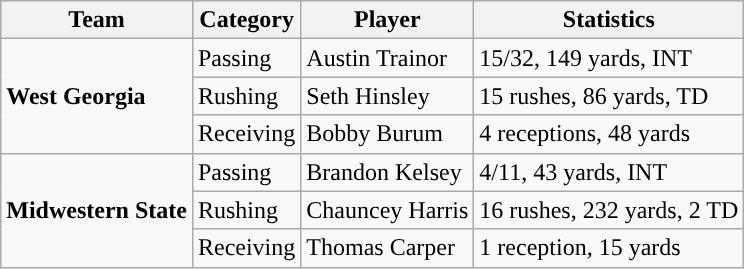<table class="wikitable" style="float: left;">
<tr>
<th>Team</th>
<th>Category</th>
<th>Player</th>
<th>Statistics</th>
</tr>
<tr>
<td rowspan=3><strong>West Georgia</strong></td>
<td>Passing</td>
<td>Austin Trainor</td>
<td>15/32, 149 yards, INT</td>
</tr>
<tr>
<td>Rushing</td>
<td>Seth Hinsley</td>
<td>15 rushes, 86 yards, TD</td>
</tr>
<tr>
<td>Receiving</td>
<td>Bobby Burum</td>
<td>4 receptions, 48 yards</td>
</tr>
<tr>
<td rowspan=3><strong>Midwestern State</strong></td>
<td>Passing</td>
<td>Brandon Kelsey</td>
<td>4/11, 43 yards, INT</td>
</tr>
<tr>
<td>Rushing</td>
<td>Chauncey Harris</td>
<td>16 rushes, 232 yards, 2 TD</td>
</tr>
<tr>
<td>Receiving</td>
<td>Thomas Carper</td>
<td>1 reception, 15 yards</td>
</tr>
</table>
